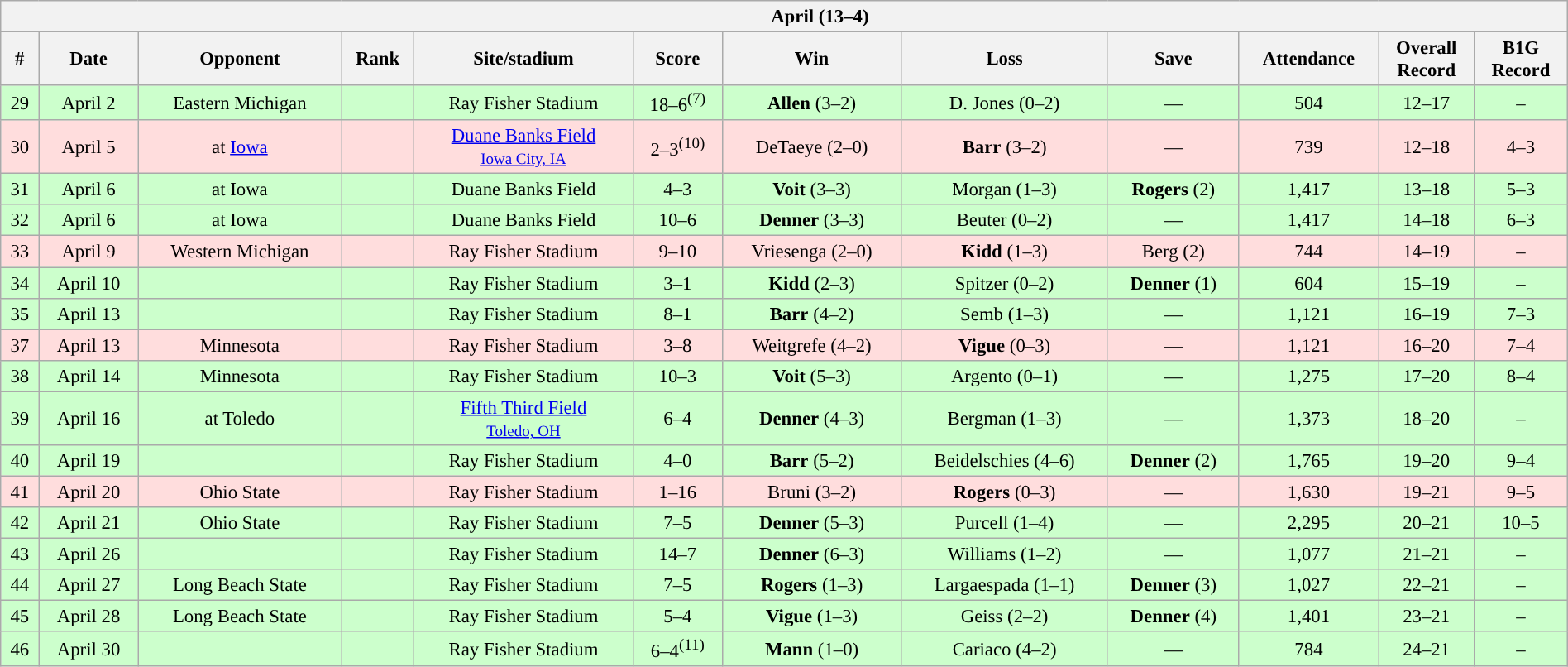<table class="wikitable collapsible collapsed" style="margin:auto; width:100%; text-align:center; font-size:95%">
<tr>
<th colspan=12 style="padding-left:4em;">April (13–4)</th>
</tr>
<tr>
<th>#</th>
<th>Date</th>
<th>Opponent</th>
<th>Rank</th>
<th>Site/stadium</th>
<th>Score</th>
<th>Win</th>
<th>Loss</th>
<th>Save</th>
<th>Attendance</th>
<th>Overall<br>Record</th>
<th>B1G<br>Record</th>
</tr>
<tr align="center" bgcolor="#ccffcc">
<td>29</td>
<td>April 2</td>
<td>Eastern Michigan</td>
<td></td>
<td>Ray Fisher Stadium</td>
<td>18–6<sup>(7)</sup></td>
<td><strong>Allen</strong> (3–2)</td>
<td>D. Jones (0–2)</td>
<td>—</td>
<td>504</td>
<td>12–17</td>
<td>–</td>
</tr>
<tr align="center" bgcolor="#ffdddd">
<td>30</td>
<td>April 5</td>
<td>at <a href='#'>Iowa</a></td>
<td></td>
<td><a href='#'>Duane Banks Field</a><br><small><a href='#'>Iowa City, IA</a></small></td>
<td>2–3<sup>(10)</sup></td>
<td>DeTaeye (2–0)</td>
<td><strong>Barr</strong> (3–2)</td>
<td>—</td>
<td>739</td>
<td>12–18</td>
<td>4–3</td>
</tr>
<tr align="center" bgcolor="#ccffcc">
<td>31</td>
<td>April 6</td>
<td>at Iowa</td>
<td></td>
<td>Duane Banks Field</td>
<td>4–3</td>
<td><strong>Voit</strong> (3–3)</td>
<td>Morgan (1–3)</td>
<td><strong>Rogers</strong> (2)</td>
<td>1,417</td>
<td>13–18</td>
<td>5–3</td>
</tr>
<tr align="center" bgcolor="#ccffcc">
<td>32</td>
<td>April 6</td>
<td>at Iowa</td>
<td></td>
<td>Duane Banks Field</td>
<td>10–6</td>
<td><strong>Denner</strong> (3–3)</td>
<td>Beuter (0–2)</td>
<td>—</td>
<td>1,417</td>
<td>14–18</td>
<td>6–3</td>
</tr>
<tr align="center" bgcolor="#ffdddd">
<td>33</td>
<td>April 9</td>
<td>Western Michigan</td>
<td></td>
<td>Ray Fisher Stadium</td>
<td>9–10</td>
<td>Vriesenga (2–0)</td>
<td><strong>Kidd</strong> (1–3)</td>
<td>Berg (2)</td>
<td>744</td>
<td>14–19</td>
<td>–</td>
</tr>
<tr align="center" bgcolor="#ccffcc">
<td>34</td>
<td>April 10</td>
<td></td>
<td></td>
<td>Ray Fisher Stadium</td>
<td>3–1</td>
<td><strong>Kidd</strong> (2–3)</td>
<td>Spitzer (0–2)</td>
<td><strong>Denner</strong> (1)</td>
<td>604</td>
<td>15–19</td>
<td>–</td>
</tr>
<tr align="center" bgcolor="#ccffcc">
<td>35</td>
<td>April 13</td>
<td></td>
<td></td>
<td>Ray Fisher Stadium</td>
<td>8–1</td>
<td><strong>Barr</strong> (4–2)</td>
<td>Semb (1–3)</td>
<td>—</td>
<td>1,121</td>
<td>16–19</td>
<td>7–3</td>
</tr>
<tr align="center" bgcolor="#ffdddd">
<td>37</td>
<td>April 13</td>
<td>Minnesota</td>
<td></td>
<td>Ray Fisher Stadium</td>
<td>3–8</td>
<td>Weitgrefe (4–2)</td>
<td><strong>Vigue</strong> (0–3)</td>
<td>—</td>
<td>1,121</td>
<td>16–20</td>
<td>7–4</td>
</tr>
<tr align="center" bgcolor="#ccffcc">
<td>38</td>
<td>April 14</td>
<td>Minnesota</td>
<td></td>
<td>Ray Fisher Stadium</td>
<td>10–3</td>
<td><strong>Voit</strong> (5–3)</td>
<td>Argento (0–1)</td>
<td>—</td>
<td>1,275</td>
<td>17–20</td>
<td>8–4</td>
</tr>
<tr align="center" bgcolor="#ccffcc">
<td>39</td>
<td>April 16</td>
<td>at Toledo</td>
<td></td>
<td><a href='#'>Fifth Third Field</a><br><small><a href='#'>Toledo, OH</a></small></td>
<td>6–4</td>
<td><strong>Denner</strong> (4–3)</td>
<td>Bergman (1–3)</td>
<td>—</td>
<td>1,373</td>
<td>18–20</td>
<td>–</td>
</tr>
<tr align="center" bgcolor="#ccffcc">
<td>40</td>
<td>April 19</td>
<td></td>
<td></td>
<td>Ray Fisher Stadium</td>
<td>4–0</td>
<td><strong>Barr</strong> (5–2)</td>
<td>Beidelschies (4–6)</td>
<td><strong>Denner</strong> (2)</td>
<td>1,765</td>
<td>19–20</td>
<td>9–4</td>
</tr>
<tr align="center" bgcolor="#ffdddd">
<td>41</td>
<td>April 20</td>
<td>Ohio State</td>
<td></td>
<td>Ray Fisher Stadium</td>
<td>1–16</td>
<td>Bruni (3–2)</td>
<td><strong>Rogers</strong> (0–3)</td>
<td>—</td>
<td>1,630</td>
<td>19–21</td>
<td>9–5</td>
</tr>
<tr align="center" bgcolor="#ccffcc">
<td>42</td>
<td>April 21</td>
<td>Ohio State</td>
<td></td>
<td>Ray Fisher Stadium</td>
<td>7–5</td>
<td><strong>Denner</strong> (5–3)</td>
<td>Purcell (1–4)</td>
<td>—</td>
<td>2,295</td>
<td>20–21</td>
<td>10–5</td>
</tr>
<tr align="center" bgcolor="#ccffcc">
<td>43</td>
<td>April 26</td>
<td></td>
<td></td>
<td>Ray Fisher Stadium</td>
<td>14–7</td>
<td><strong>Denner</strong> (6–3)</td>
<td>Williams (1–2)</td>
<td>—</td>
<td>1,077</td>
<td>21–21</td>
<td>–</td>
</tr>
<tr align="center" bgcolor="#ccffcc">
<td>44</td>
<td>April 27</td>
<td>Long Beach State</td>
<td></td>
<td>Ray Fisher Stadium</td>
<td>7–5</td>
<td><strong>Rogers</strong> (1–3)</td>
<td>Largaespada (1–1)</td>
<td><strong>Denner</strong> (3)</td>
<td>1,027</td>
<td>22–21</td>
<td>–</td>
</tr>
<tr align="center" bgcolor="#ccffcc">
<td>45</td>
<td>April 28</td>
<td>Long Beach State</td>
<td></td>
<td>Ray Fisher Stadium</td>
<td>5–4</td>
<td><strong>Vigue</strong> (1–3)</td>
<td>Geiss (2–2)</td>
<td><strong>Denner</strong> (4)</td>
<td>1,401</td>
<td>23–21</td>
<td>–</td>
</tr>
<tr align="center" bgcolor="#ccffcc">
<td>46</td>
<td>April 30</td>
<td></td>
<td></td>
<td>Ray Fisher Stadium</td>
<td>6–4<sup>(11)</sup></td>
<td><strong>Mann</strong> (1–0)</td>
<td>Cariaco (4–2)</td>
<td>—</td>
<td>784</td>
<td>24–21</td>
<td>–</td>
</tr>
</table>
